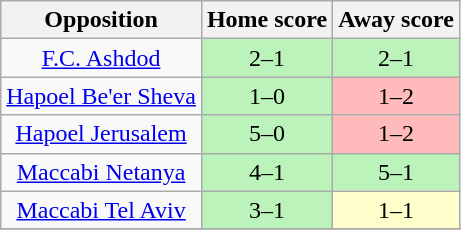<table class="wikitable" style="text-align: center;">
<tr>
<th>Opposition</th>
<th>Home score</th>
<th>Away score</th>
</tr>
<tr>
<td><a href='#'>F.C. Ashdod</a></td>
<td bgcolor=#BBF3BB>2–1</td>
<td bgcolor=#BBF3BB>2–1</td>
</tr>
<tr>
<td><a href='#'>Hapoel Be'er Sheva</a></td>
<td bgcolor=#BBF3BB>1–0</td>
<td bgcolor=#FFBBBB>1–2</td>
</tr>
<tr>
<td><a href='#'>Hapoel Jerusalem</a></td>
<td bgcolor=#BBF3BB>5–0</td>
<td bgcolor=#FFBBBB>1–2</td>
</tr>
<tr>
<td><a href='#'>Maccabi Netanya</a></td>
<td bgcolor=#BBF3BB>4–1</td>
<td bgcolor=#BBF3BB>5–1</td>
</tr>
<tr>
<td><a href='#'>Maccabi Tel Aviv</a></td>
<td bgcolor=#BBF3BB>3–1</td>
<td bgcolor=#FFFFCC>1–1</td>
</tr>
<tr>
</tr>
</table>
